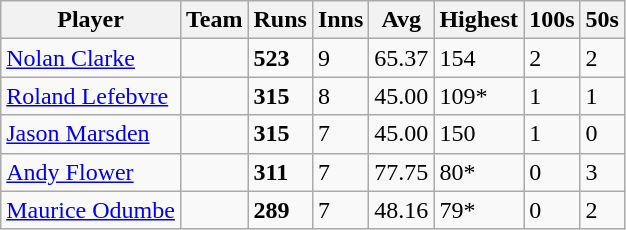<table class="wikitable">
<tr>
<th>Player</th>
<th>Team</th>
<th>Runs</th>
<th>Inns</th>
<th>Avg</th>
<th>Highest</th>
<th>100s</th>
<th>50s</th>
</tr>
<tr>
<td><a href='#'>Nolan Clarke</a></td>
<td></td>
<td><strong>523</strong></td>
<td>9</td>
<td>65.37</td>
<td>154</td>
<td>2</td>
<td>2</td>
</tr>
<tr>
<td><a href='#'>Roland Lefebvre</a></td>
<td></td>
<td><strong>315</strong></td>
<td>8</td>
<td>45.00</td>
<td>109*</td>
<td>1</td>
<td>1</td>
</tr>
<tr>
<td><a href='#'>Jason Marsden</a></td>
<td></td>
<td><strong>315</strong></td>
<td>7</td>
<td>45.00</td>
<td>150</td>
<td>1</td>
<td>0</td>
</tr>
<tr>
<td><a href='#'>Andy Flower</a></td>
<td></td>
<td><strong>311</strong></td>
<td>7</td>
<td>77.75</td>
<td>80*</td>
<td>0</td>
<td>3</td>
</tr>
<tr>
<td><a href='#'>Maurice Odumbe</a></td>
<td></td>
<td><strong>289</strong></td>
<td>7</td>
<td>48.16</td>
<td>79*</td>
<td>0</td>
<td>2</td>
</tr>
</table>
